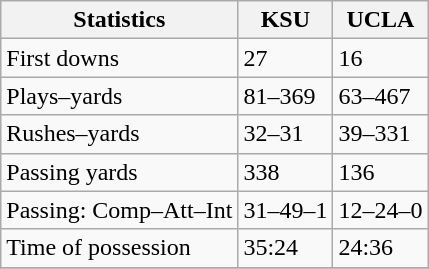<table class="wikitable">
<tr>
<th>Statistics</th>
<th>KSU</th>
<th>UCLA</th>
</tr>
<tr>
<td>First downs</td>
<td>27</td>
<td>16</td>
</tr>
<tr>
<td>Plays–yards</td>
<td>81–369</td>
<td>63–467</td>
</tr>
<tr>
<td>Rushes–yards</td>
<td>32–31</td>
<td>39–331</td>
</tr>
<tr>
<td>Passing yards</td>
<td>338</td>
<td>136</td>
</tr>
<tr>
<td>Passing: Comp–Att–Int</td>
<td>31–49–1</td>
<td>12–24–0</td>
</tr>
<tr>
<td>Time of possession</td>
<td>35:24</td>
<td>24:36</td>
</tr>
<tr>
</tr>
</table>
